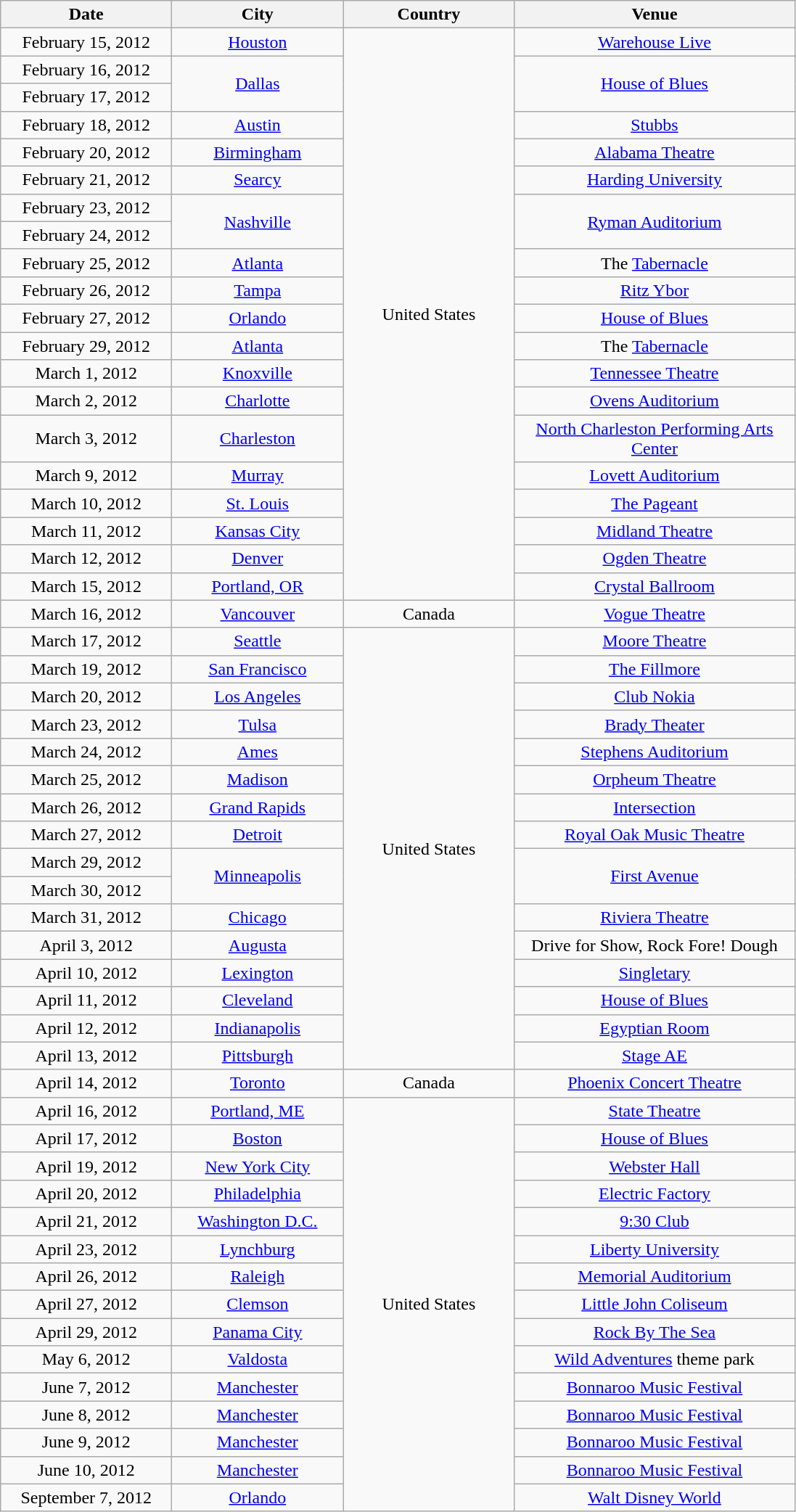<table class="wikitable" style="text-align:center;">
<tr>
<th width="150">Date</th>
<th width="150">City</th>
<th width="150">Country</th>
<th width="250">Venue</th>
</tr>
<tr>
<td>February 15, 2012</td>
<td><a href='#'>Houston</a></td>
<td rowspan="20">United States</td>
<td><a href='#'>Warehouse Live</a></td>
</tr>
<tr>
<td>February 16, 2012</td>
<td rowspan="2"><a href='#'>Dallas</a></td>
<td rowspan="2"><a href='#'>House of Blues</a></td>
</tr>
<tr>
<td>February 17, 2012</td>
</tr>
<tr>
<td>February 18, 2012</td>
<td><a href='#'>Austin</a></td>
<td><a href='#'>Stubbs</a></td>
</tr>
<tr>
<td>February 20, 2012</td>
<td><a href='#'>Birmingham</a></td>
<td><a href='#'>Alabama Theatre</a></td>
</tr>
<tr>
<td>February 21, 2012</td>
<td><a href='#'>Searcy</a></td>
<td><a href='#'>Harding University</a></td>
</tr>
<tr>
<td>February 23, 2012</td>
<td rowspan="2"><a href='#'>Nashville</a></td>
<td rowspan="2"><a href='#'>Ryman Auditorium</a></td>
</tr>
<tr>
<td>February 24, 2012</td>
</tr>
<tr>
<td>February 25, 2012</td>
<td><a href='#'>Atlanta</a></td>
<td>The <a href='#'>Tabernacle</a></td>
</tr>
<tr>
<td>February 26, 2012</td>
<td><a href='#'>Tampa</a></td>
<td><a href='#'>Ritz Ybor</a></td>
</tr>
<tr>
<td>February 27, 2012</td>
<td><a href='#'>Orlando</a></td>
<td><a href='#'>House of Blues</a></td>
</tr>
<tr>
<td>February 29, 2012</td>
<td><a href='#'>Atlanta</a></td>
<td>The <a href='#'>Tabernacle</a></td>
</tr>
<tr>
<td>March 1, 2012</td>
<td><a href='#'>Knoxville</a></td>
<td><a href='#'>Tennessee Theatre</a></td>
</tr>
<tr>
<td>March 2, 2012</td>
<td><a href='#'>Charlotte</a></td>
<td><a href='#'>Ovens Auditorium</a></td>
</tr>
<tr>
<td>March 3, 2012</td>
<td><a href='#'>Charleston</a></td>
<td><a href='#'>North Charleston Performing Arts Center</a></td>
</tr>
<tr>
<td>March 9, 2012</td>
<td><a href='#'>Murray</a></td>
<td><a href='#'>Lovett Auditorium</a></td>
</tr>
<tr>
<td>March 10, 2012</td>
<td><a href='#'>St. Louis</a></td>
<td><a href='#'>The Pageant</a></td>
</tr>
<tr>
<td>March 11, 2012</td>
<td><a href='#'>Kansas City</a></td>
<td><a href='#'>Midland Theatre</a></td>
</tr>
<tr>
<td>March 12, 2012</td>
<td><a href='#'>Denver</a></td>
<td><a href='#'>Ogden Theatre</a></td>
</tr>
<tr>
<td>March 15, 2012</td>
<td><a href='#'>Portland, OR</a></td>
<td><a href='#'>Crystal Ballroom</a></td>
</tr>
<tr>
<td>March 16, 2012</td>
<td><a href='#'>Vancouver</a></td>
<td>Canada</td>
<td><a href='#'>Vogue Theatre</a></td>
</tr>
<tr>
<td>March 17, 2012</td>
<td><a href='#'>Seattle</a></td>
<td rowspan="16">United States</td>
<td><a href='#'>Moore Theatre</a></td>
</tr>
<tr>
<td>March 19, 2012</td>
<td><a href='#'>San Francisco</a></td>
<td><a href='#'>The Fillmore</a></td>
</tr>
<tr>
<td>March 20, 2012</td>
<td><a href='#'>Los Angeles</a></td>
<td><a href='#'>Club Nokia</a></td>
</tr>
<tr>
<td>March 23, 2012</td>
<td><a href='#'>Tulsa</a></td>
<td><a href='#'>Brady Theater</a></td>
</tr>
<tr>
<td>March 24, 2012</td>
<td><a href='#'>Ames</a></td>
<td><a href='#'>Stephens Auditorium</a></td>
</tr>
<tr>
<td>March 25, 2012</td>
<td><a href='#'>Madison</a></td>
<td><a href='#'>Orpheum Theatre</a></td>
</tr>
<tr>
<td>March 26, 2012</td>
<td><a href='#'>Grand Rapids</a></td>
<td><a href='#'>Intersection</a></td>
</tr>
<tr>
<td>March 27, 2012</td>
<td><a href='#'>Detroit</a></td>
<td><a href='#'>Royal Oak Music Theatre</a></td>
</tr>
<tr>
<td>March 29, 2012</td>
<td rowspan="2"><a href='#'>Minneapolis</a></td>
<td rowspan="2"><a href='#'>First Avenue</a></td>
</tr>
<tr>
<td>March 30, 2012</td>
</tr>
<tr>
<td>March 31, 2012</td>
<td><a href='#'>Chicago</a></td>
<td><a href='#'>Riviera Theatre</a></td>
</tr>
<tr>
<td>April 3, 2012</td>
<td><a href='#'>Augusta</a></td>
<td>Drive for Show, Rock Fore! Dough</td>
</tr>
<tr>
<td>April 10, 2012</td>
<td><a href='#'>Lexington</a></td>
<td><a href='#'>Singletary</a></td>
</tr>
<tr>
<td>April 11, 2012</td>
<td><a href='#'>Cleveland</a></td>
<td><a href='#'>House of Blues</a></td>
</tr>
<tr>
<td>April 12, 2012</td>
<td><a href='#'>Indianapolis</a></td>
<td><a href='#'>Egyptian Room</a></td>
</tr>
<tr>
<td>April 13, 2012</td>
<td><a href='#'>Pittsburgh</a></td>
<td><a href='#'>Stage AE</a></td>
</tr>
<tr>
<td>April 14, 2012</td>
<td><a href='#'>Toronto</a></td>
<td>Canada</td>
<td><a href='#'>Phoenix Concert Theatre</a></td>
</tr>
<tr>
<td>April 16, 2012</td>
<td><a href='#'>Portland, ME</a></td>
<td rowspan="15">United States</td>
<td><a href='#'>State Theatre</a></td>
</tr>
<tr>
<td>April 17, 2012</td>
<td><a href='#'>Boston</a></td>
<td><a href='#'>House of Blues</a></td>
</tr>
<tr>
<td>April 19, 2012</td>
<td><a href='#'>New York City</a></td>
<td><a href='#'>Webster Hall</a></td>
</tr>
<tr>
<td>April 20, 2012</td>
<td><a href='#'>Philadelphia</a></td>
<td><a href='#'>Electric Factory</a></td>
</tr>
<tr>
<td>April 21, 2012</td>
<td><a href='#'>Washington D.C.</a></td>
<td><a href='#'>9:30 Club</a></td>
</tr>
<tr>
<td>April 23, 2012</td>
<td><a href='#'>Lynchburg</a></td>
<td><a href='#'>Liberty University</a></td>
</tr>
<tr>
<td>April 26, 2012</td>
<td><a href='#'>Raleigh</a></td>
<td><a href='#'>Memorial Auditorium</a></td>
</tr>
<tr>
<td>April 27, 2012</td>
<td><a href='#'>Clemson</a></td>
<td><a href='#'>Little John Coliseum</a></td>
</tr>
<tr>
<td>April 29, 2012</td>
<td><a href='#'>Panama City</a></td>
<td><a href='#'>Rock By The Sea</a></td>
</tr>
<tr>
<td>May 6, 2012</td>
<td><a href='#'>Valdosta</a></td>
<td><a href='#'>Wild Adventures</a> theme park</td>
</tr>
<tr>
<td>June 7, 2012</td>
<td><a href='#'>Manchester</a></td>
<td><a href='#'>Bonnaroo Music Festival</a></td>
</tr>
<tr>
<td>June 8, 2012</td>
<td><a href='#'>Manchester</a></td>
<td><a href='#'>Bonnaroo Music Festival</a></td>
</tr>
<tr>
<td>June 9, 2012</td>
<td><a href='#'>Manchester</a></td>
<td><a href='#'>Bonnaroo Music Festival</a></td>
</tr>
<tr>
<td>June 10, 2012</td>
<td><a href='#'>Manchester</a></td>
<td><a href='#'>Bonnaroo Music Festival</a></td>
</tr>
<tr>
<td>September 7, 2012</td>
<td><a href='#'>Orlando</a></td>
<td><a href='#'>Walt Disney World</a></td>
</tr>
</table>
